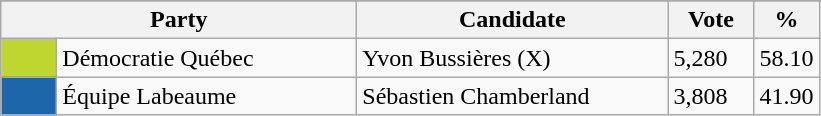<table class="wikitable">
<tr>
</tr>
<tr>
<th bgcolor="#DDDDFF" width="230px" colspan="2">Party</th>
<th bgcolor="#DDDDFF" width="200px">Candidate</th>
<th bgcolor="#DDDDFF" width="50px">Vote</th>
<th bgcolor="#DDDDFF" width="30px">%</th>
</tr>
<tr>
<td bgcolor=#BFD630 width="30px"> </td>
<td>Démocratie Québec</td>
<td>Yvon Bussières (X)</td>
<td>5,280</td>
<td>58.10</td>
</tr>
<tr>
<td bgcolor=#1D66A9 width="30px"> </td>
<td>Équipe Labeaume</td>
<td>Sébastien Chamberland</td>
<td>3,808</td>
<td>41.90</td>
</tr>
</table>
